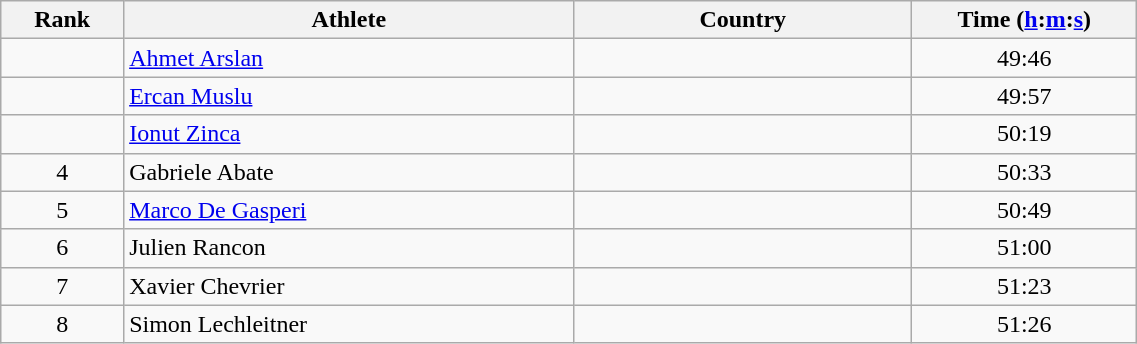<table class="wikitable" width=60%>
<tr>
<th width=5%>Rank</th>
<th width=20%>Athlete</th>
<th width=15%>Country</th>
<th width=10%>Time (<a href='#'>h</a>:<a href='#'>m</a>:<a href='#'>s</a>)</th>
</tr>
<tr align="center">
<td></td>
<td align="left"><a href='#'>Ahmet Arslan</a></td>
<td align="left"></td>
<td>49:46</td>
</tr>
<tr align="center">
<td></td>
<td align="left"><a href='#'>Ercan Muslu</a></td>
<td align="left"></td>
<td>49:57</td>
</tr>
<tr align="center">
<td></td>
<td align="left"><a href='#'>Ionut Zinca</a></td>
<td align="left"></td>
<td>50:19</td>
</tr>
<tr align="center">
<td>4</td>
<td align="left">Gabriele Abate</td>
<td align="left"></td>
<td>50:33</td>
</tr>
<tr align="center">
<td>5</td>
<td align="left"><a href='#'>Marco De Gasperi</a></td>
<td align="left"></td>
<td>50:49</td>
</tr>
<tr align="center">
<td>6</td>
<td align="left">Julien Rancon</td>
<td align="left"></td>
<td>51:00</td>
</tr>
<tr align="center">
<td>7</td>
<td align="left">Xavier Chevrier</td>
<td align="left"></td>
<td>51:23</td>
</tr>
<tr align="center">
<td>8</td>
<td align="left">Simon Lechleitner</td>
<td align="left"></td>
<td>51:26</td>
</tr>
</table>
